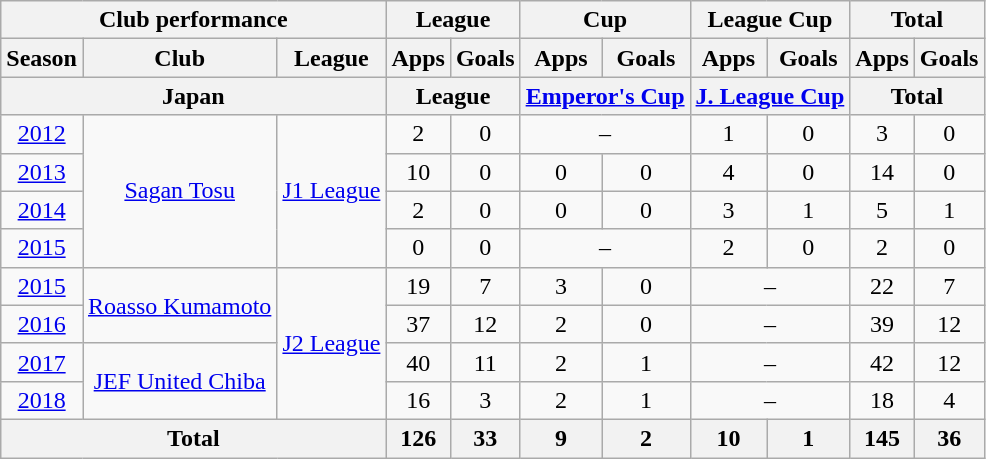<table class="wikitable" style="text-align:center;">
<tr>
<th colspan=3>Club performance</th>
<th colspan=2>League</th>
<th colspan=2>Cup</th>
<th colspan=2>League Cup</th>
<th colspan=2>Total</th>
</tr>
<tr>
<th>Season</th>
<th>Club</th>
<th>League</th>
<th>Apps</th>
<th>Goals</th>
<th>Apps</th>
<th>Goals</th>
<th>Apps</th>
<th>Goals</th>
<th>Apps</th>
<th>Goals</th>
</tr>
<tr>
<th colspan=3>Japan</th>
<th colspan=2>League</th>
<th colspan=2><a href='#'>Emperor's Cup</a></th>
<th colspan=2><a href='#'>J. League Cup</a></th>
<th colspan=2>Total</th>
</tr>
<tr>
<td><a href='#'>2012</a></td>
<td rowspan=4><a href='#'>Sagan Tosu</a></td>
<td rowspan=4><a href='#'>J1 League</a></td>
<td>2</td>
<td>0</td>
<td colspan="2">–</td>
<td>1</td>
<td>0</td>
<td>3</td>
<td>0</td>
</tr>
<tr>
<td><a href='#'>2013</a></td>
<td>10</td>
<td>0</td>
<td>0</td>
<td>0</td>
<td>4</td>
<td>0</td>
<td>14</td>
<td>0</td>
</tr>
<tr>
<td><a href='#'>2014</a></td>
<td>2</td>
<td>0</td>
<td>0</td>
<td>0</td>
<td>3</td>
<td>1</td>
<td>5</td>
<td>1</td>
</tr>
<tr>
<td><a href='#'>2015</a></td>
<td>0</td>
<td>0</td>
<td colspan="2">–</td>
<td>2</td>
<td>0</td>
<td>2</td>
<td>0</td>
</tr>
<tr>
<td><a href='#'>2015</a></td>
<td rowspan="2"><a href='#'>Roasso Kumamoto</a></td>
<td rowspan="4"><a href='#'>J2 League</a></td>
<td>19</td>
<td>7</td>
<td>3</td>
<td>0</td>
<td colspan="2">–</td>
<td>22</td>
<td>7</td>
</tr>
<tr>
<td><a href='#'>2016</a></td>
<td>37</td>
<td>12</td>
<td>2</td>
<td>0</td>
<td colspan="2">–</td>
<td>39</td>
<td>12</td>
</tr>
<tr>
<td><a href='#'>2017</a></td>
<td rowspan="2"><a href='#'>JEF United Chiba</a></td>
<td>40</td>
<td>11</td>
<td>2</td>
<td>1</td>
<td colspan="2">–</td>
<td>42</td>
<td>12</td>
</tr>
<tr>
<td><a href='#'>2018</a></td>
<td>16</td>
<td>3</td>
<td>2</td>
<td>1</td>
<td colspan="2">–</td>
<td>18</td>
<td>4</td>
</tr>
<tr>
<th colspan="3">Total</th>
<th>126</th>
<th>33</th>
<th>9</th>
<th>2</th>
<th>10</th>
<th>1</th>
<th>145</th>
<th>36</th>
</tr>
</table>
